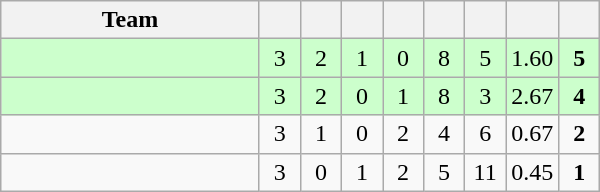<table class="wikitable" style="text-align:center;">
<tr>
<th width=165>Team</th>
<th width=20></th>
<th width=20></th>
<th width=20></th>
<th width=20></th>
<th width=20></th>
<th width=20></th>
<th width=20></th>
<th width=20></th>
</tr>
<tr bgcolor="#ccffcc">
<td align="left"></td>
<td>3</td>
<td>2</td>
<td>1</td>
<td>0</td>
<td>8</td>
<td>5</td>
<td>1.60</td>
<td><strong>5</strong></td>
</tr>
<tr bgcolor="#ccffcc">
<td align="left"></td>
<td>3</td>
<td>2</td>
<td>0</td>
<td>1</td>
<td>8</td>
<td>3</td>
<td>2.67</td>
<td><strong>4</strong></td>
</tr>
<tr>
<td align="left"></td>
<td>3</td>
<td>1</td>
<td>0</td>
<td>2</td>
<td>4</td>
<td>6</td>
<td>0.67</td>
<td><strong>2</strong></td>
</tr>
<tr>
<td align="left"></td>
<td>3</td>
<td>0</td>
<td>1</td>
<td>2</td>
<td>5</td>
<td>11</td>
<td>0.45</td>
<td><strong>1</strong></td>
</tr>
</table>
